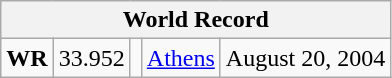<table class="wikitable">
<tr>
<th colspan=5>World Record</th>
</tr>
<tr>
<td><strong>WR</strong></td>
<td>33.952</td>
<td></td>
<td><a href='#'>Athens</a> </td>
<td>August 20, 2004</td>
</tr>
</table>
